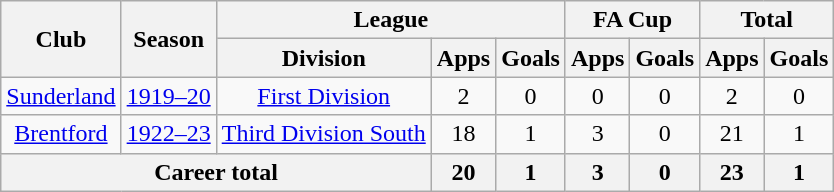<table class="wikitable" style="text-align: center;">
<tr>
<th rowspan="2">Club</th>
<th rowspan="2">Season</th>
<th colspan="3">League</th>
<th colspan="2">FA Cup</th>
<th colspan="2">Total</th>
</tr>
<tr>
<th>Division</th>
<th>Apps</th>
<th>Goals</th>
<th>Apps</th>
<th>Goals</th>
<th>Apps</th>
<th>Goals</th>
</tr>
<tr>
<td><a href='#'>Sunderland</a></td>
<td><a href='#'>1919–20</a></td>
<td><a href='#'>First Division</a></td>
<td>2</td>
<td>0</td>
<td>0</td>
<td>0</td>
<td>2</td>
<td>0</td>
</tr>
<tr>
<td><a href='#'>Brentford</a></td>
<td><a href='#'>1922–23</a></td>
<td><a href='#'>Third Division South</a></td>
<td>18</td>
<td>1</td>
<td>3</td>
<td>0</td>
<td>21</td>
<td>1</td>
</tr>
<tr>
<th colspan="3">Career total</th>
<th>20</th>
<th>1</th>
<th>3</th>
<th>0</th>
<th>23</th>
<th>1</th>
</tr>
</table>
